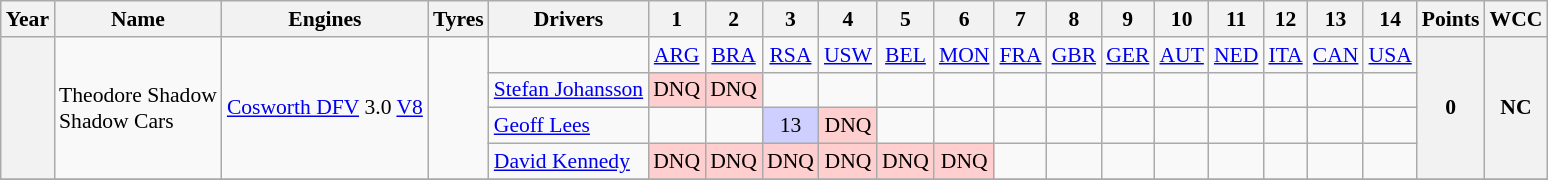<table class="wikitable" style="text-align:center; font-size:90%">
<tr>
<th>Year</th>
<th>Name</th>
<th>Engines</th>
<th>Tyres</th>
<th>Drivers</th>
<th>1</th>
<th>2</th>
<th>3</th>
<th>4</th>
<th>5</th>
<th>6</th>
<th>7</th>
<th>8</th>
<th>9</th>
<th>10</th>
<th>11</th>
<th>12</th>
<th>13</th>
<th>14</th>
<th>Points</th>
<th>WCC</th>
</tr>
<tr>
<th rowspan="4"></th>
<td rowspan="4" align=left> Theodore Shadow <br>  Shadow Cars</td>
<td rowspan="4"><a href='#'>Cosworth DFV</a> 3.0 <a href='#'>V8</a></td>
<td rowspan="4"></td>
<td></td>
<td><a href='#'>ARG</a></td>
<td><a href='#'>BRA</a></td>
<td><a href='#'>RSA</a></td>
<td><a href='#'>USW</a></td>
<td><a href='#'>BEL</a></td>
<td><a href='#'>MON</a></td>
<td><a href='#'>FRA</a></td>
<td><a href='#'>GBR</a></td>
<td><a href='#'>GER</a></td>
<td><a href='#'>AUT</a></td>
<td><a href='#'>NED</a></td>
<td><a href='#'>ITA</a></td>
<td><a href='#'>CAN</a></td>
<td><a href='#'>USA</a></td>
<th rowspan="4">0</th>
<th rowspan="4">NC</th>
</tr>
<tr>
<td align="left"> <a href='#'>Stefan Johansson</a></td>
<td style="background:#FFCFCF;">DNQ</td>
<td style="background:#FFCFCF;">DNQ</td>
<td></td>
<td></td>
<td></td>
<td></td>
<td></td>
<td></td>
<td></td>
<td></td>
<td></td>
<td></td>
<td></td>
<td></td>
</tr>
<tr>
<td align="left"> <a href='#'>Geoff Lees</a></td>
<td></td>
<td></td>
<td style="background:#CFCFFF;">13</td>
<td style="background:#FFCFCF;">DNQ</td>
<td></td>
<td></td>
<td></td>
<td></td>
<td></td>
<td></td>
<td></td>
<td></td>
<td></td>
<td></td>
</tr>
<tr>
<td align="left"> <a href='#'>David Kennedy</a></td>
<td style="background:#FFCFCF;">DNQ</td>
<td style="background:#FFCFCF;">DNQ</td>
<td style="background:#FFCFCF;">DNQ</td>
<td style="background:#FFCFCF;">DNQ</td>
<td style="background:#FFCFCF;">DNQ</td>
<td style="background:#FFCFCF;">DNQ</td>
<td></td>
<td></td>
<td></td>
<td></td>
<td></td>
<td></td>
<td></td>
<td></td>
</tr>
<tr>
</tr>
</table>
